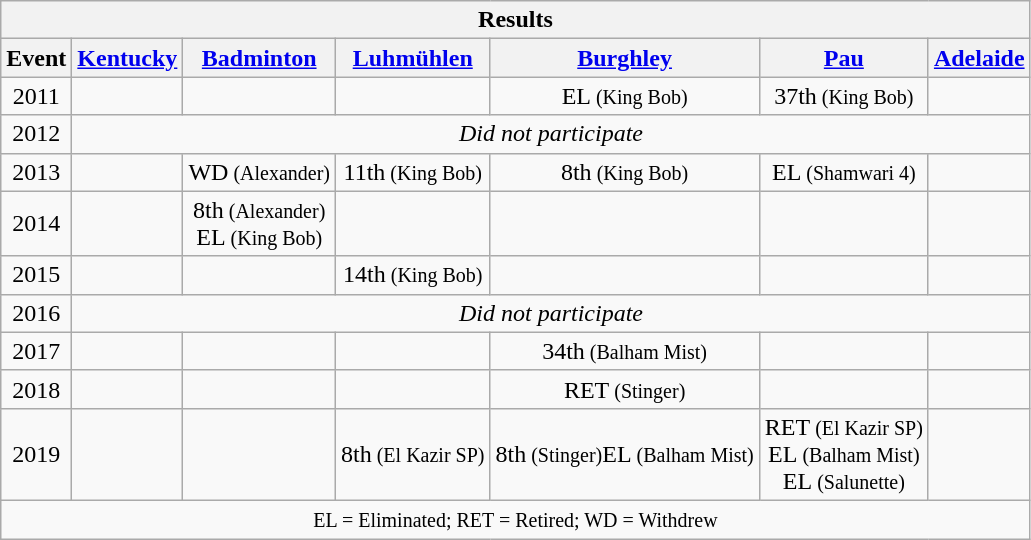<table class="wikitable" style="text-align:center">
<tr>
<th colspan=13 align=center><strong>Results</strong></th>
</tr>
<tr>
<th>Event</th>
<th><a href='#'>Kentucky</a></th>
<th><a href='#'>Badminton</a></th>
<th><a href='#'>Luhmühlen</a></th>
<th><a href='#'>Burghley</a></th>
<th><a href='#'>Pau</a></th>
<th><a href='#'>Adelaide</a></th>
</tr>
<tr>
<td>2011</td>
<td></td>
<td></td>
<td></td>
<td>EL<small> (King Bob)</small></td>
<td>37th<small> (King Bob)</small></td>
<td></td>
</tr>
<tr>
<td>2012</td>
<td colspan="6"><em>Did not participate</em></td>
</tr>
<tr>
<td>2013</td>
<td></td>
<td>WD<small> (Alexander)</small></td>
<td>11th<small> (King Bob)</small></td>
<td>8th<small> (King Bob)</small></td>
<td>EL<small> (Shamwari 4)</small></td>
<td></td>
</tr>
<tr>
<td>2014</td>
<td></td>
<td>8th<small> (Alexander)</small><br>EL<small> (King Bob)</small></td>
<td></td>
<td></td>
<td></td>
<td></td>
</tr>
<tr>
<td>2015</td>
<td></td>
<td></td>
<td>14th<small> (King Bob)</small></td>
<td></td>
<td></td>
<td></td>
</tr>
<tr>
<td>2016</td>
<td colspan="6"><em>Did not participate</em></td>
</tr>
<tr>
<td>2017</td>
<td></td>
<td></td>
<td></td>
<td>34th<small> (Balham Mist)</small></td>
<td></td>
<td></td>
</tr>
<tr>
<td>2018</td>
<td></td>
<td></td>
<td></td>
<td>RET<small> (Stinger)</small></td>
<td></td>
<td></td>
</tr>
<tr>
<td>2019</td>
<td></td>
<td></td>
<td>8th<small> (El Kazir SP)</small></td>
<td>8th<small> (Stinger)</small>EL<small> (Balham Mist)</small></td>
<td>RET<small> (El Kazir SP)</small><br>EL<small> (Balham Mist)</small><br>EL<small> (Salunette)</small></td>
<td></td>
</tr>
<tr>
<td colspan=13 align=center><small> EL = Eliminated; RET = Retired; WD = Withdrew </small></td>
</tr>
</table>
